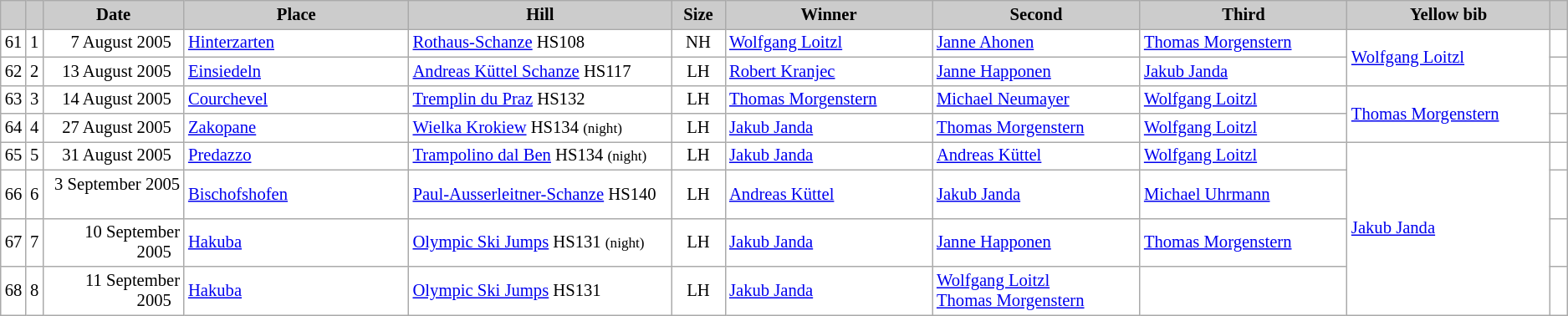<table class="wikitable plainrowheaders" style="background:#fff; font-size:86%; line-height:16px; border:grey solid 1px; border-collapse:collapse;">
<tr style="background:#ccc; text-align:center;">
<th scope="col" style="background:#ccc; width=20 px;"></th>
<th scope="col" style="background:#ccc; width=30 px;"></th>
<th scope="col" style="background:#ccc; width:120px;">Date</th>
<th scope="col" style="background:#ccc; width:200px;">Place</th>
<th scope="col" style="background:#ccc; width:240px;">Hill</th>
<th scope="col" style="background:#ccc; width:40px;">Size</th>
<th scope="col" style="background:#ccc; width:185px;">Winner</th>
<th scope="col" style="background:#ccc; width:185px;">Second</th>
<th scope="col" style="background:#ccc; width:185px;">Third</th>
<th scope="col" style="background:#ccc; width:180px;">Yellow bib</th>
<th scope="col" style="background:#ccc; width:10px;"></th>
</tr>
<tr>
<td align=center>61</td>
<td align=center>1</td>
<td align=right>7 August 2005  </td>
<td> <a href='#'>Hinterzarten</a></td>
<td><a href='#'>Rothaus-Schanze</a> HS108</td>
<td align=center>NH</td>
<td> <a href='#'>Wolfgang Loitzl</a></td>
<td> <a href='#'>Janne Ahonen</a></td>
<td> <a href='#'>Thomas Morgenstern</a></td>
<td rowspan=2> <a href='#'>Wolfgang Loitzl</a></td>
<td></td>
</tr>
<tr>
<td align=center>62</td>
<td align=center>2</td>
<td align=right>13 August 2005  </td>
<td> <a href='#'>Einsiedeln</a></td>
<td><a href='#'>Andreas Küttel Schanze</a> HS117</td>
<td align=center>LH</td>
<td> <a href='#'>Robert Kranjec</a></td>
<td> <a href='#'>Janne Happonen</a></td>
<td> <a href='#'>Jakub Janda</a></td>
<td></td>
</tr>
<tr>
<td align=center>63</td>
<td align=center>3</td>
<td align=right>14 August 2005  </td>
<td> <a href='#'>Courchevel</a></td>
<td><a href='#'>Tremplin du Praz</a> HS132</td>
<td align=center>LH</td>
<td> <a href='#'>Thomas Morgenstern</a></td>
<td> <a href='#'>Michael Neumayer</a></td>
<td> <a href='#'>Wolfgang Loitzl</a></td>
<td rowspan=2> <a href='#'>Thomas Morgenstern</a></td>
<td></td>
</tr>
<tr>
<td align=center>64</td>
<td align=center>4</td>
<td align=right>27 August 2005  </td>
<td> <a href='#'>Zakopane</a></td>
<td><a href='#'>Wielka Krokiew</a> HS134 <small>(night)</small></td>
<td align=center>LH</td>
<td> <a href='#'>Jakub Janda</a></td>
<td> <a href='#'>Thomas Morgenstern</a></td>
<td> <a href='#'>Wolfgang Loitzl</a></td>
<td></td>
</tr>
<tr>
<td align=center>65</td>
<td align=center>5</td>
<td align=right>31 August 2005  </td>
<td> <a href='#'>Predazzo</a></td>
<td><a href='#'>Trampolino dal Ben</a> HS134 <small>(night)</small></td>
<td align=center>LH</td>
<td> <a href='#'>Jakub Janda</a></td>
<td> <a href='#'>Andreas Küttel</a></td>
<td> <a href='#'>Wolfgang Loitzl</a></td>
<td rowspan=4> <a href='#'>Jakub Janda</a></td>
<td></td>
</tr>
<tr>
<td align=center>66</td>
<td align=center>6</td>
<td align=right>3 September 2005  </td>
<td> <a href='#'>Bischofshofen</a></td>
<td><a href='#'>Paul-Ausserleitner-Schanze</a> HS140</td>
<td align=center>LH</td>
<td> <a href='#'>Andreas Küttel</a></td>
<td> <a href='#'>Jakub Janda</a></td>
<td> <a href='#'>Michael Uhrmann</a></td>
<td></td>
</tr>
<tr>
<td align=center>67</td>
<td align=center>7</td>
<td align=right>10 September 2005  </td>
<td> <a href='#'>Hakuba</a></td>
<td><a href='#'>Olympic Ski Jumps</a> HS131 <small>(night)</small></td>
<td align=center>LH</td>
<td> <a href='#'>Jakub Janda</a></td>
<td> <a href='#'>Janne Happonen</a></td>
<td> <a href='#'>Thomas Morgenstern</a></td>
<td></td>
</tr>
<tr>
<td align=center>68</td>
<td align=center>8</td>
<td align=right>11 September 2005  </td>
<td> <a href='#'>Hakuba</a></td>
<td><a href='#'>Olympic Ski Jumps</a> HS131</td>
<td align=center>LH</td>
<td> <a href='#'>Jakub Janda</a></td>
<td> <a href='#'>Wolfgang Loitzl</a><br> <a href='#'>Thomas Morgenstern</a></td>
<td></td>
<td></td>
</tr>
</table>
